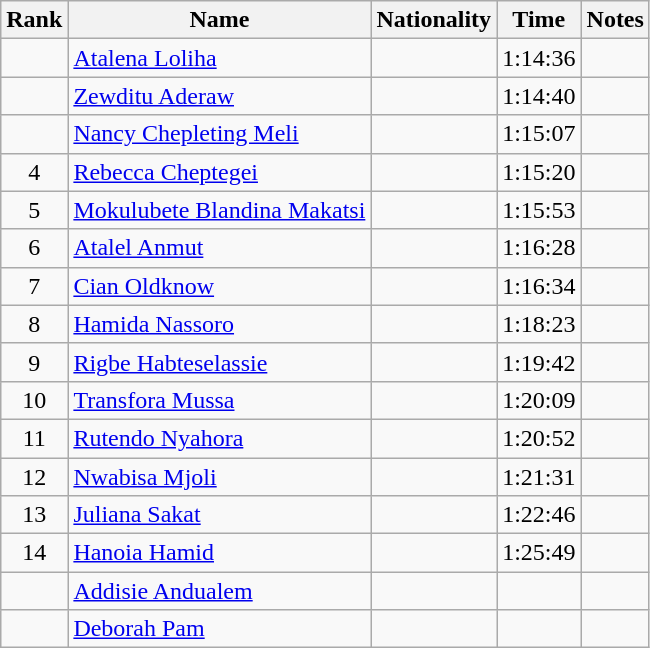<table class="wikitable sortable" style="text-align:center">
<tr>
<th>Rank</th>
<th>Name</th>
<th>Nationality</th>
<th>Time</th>
<th>Notes</th>
</tr>
<tr>
<td></td>
<td align=left><a href='#'>Atalena Loliha</a></td>
<td align=left></td>
<td>1:14:36</td>
<td></td>
</tr>
<tr>
<td></td>
<td align=left><a href='#'>Zewditu Aderaw</a></td>
<td align=left></td>
<td>1:14:40</td>
<td></td>
</tr>
<tr>
<td></td>
<td align=left><a href='#'>Nancy Chepleting Meli</a></td>
<td align=left></td>
<td>1:15:07</td>
<td></td>
</tr>
<tr>
<td>4</td>
<td align=left><a href='#'>Rebecca Cheptegei</a></td>
<td align=left></td>
<td>1:15:20</td>
<td></td>
</tr>
<tr>
<td>5</td>
<td align=left><a href='#'>Mokulubete Blandina Makatsi</a></td>
<td align=left></td>
<td>1:15:53</td>
<td></td>
</tr>
<tr>
<td>6</td>
<td align=left><a href='#'>Atalel Anmut</a></td>
<td align=left></td>
<td>1:16:28</td>
<td></td>
</tr>
<tr>
<td>7</td>
<td align=left><a href='#'>Cian Oldknow</a></td>
<td align=left></td>
<td>1:16:34</td>
<td></td>
</tr>
<tr>
<td>8</td>
<td align=left><a href='#'>Hamida Nassoro</a></td>
<td align=left></td>
<td>1:18:23</td>
<td></td>
</tr>
<tr>
<td>9</td>
<td align=left><a href='#'>Rigbe Habteselassie</a></td>
<td align=left></td>
<td>1:19:42</td>
<td></td>
</tr>
<tr>
<td>10</td>
<td align=left><a href='#'>Transfora Mussa</a></td>
<td align=left></td>
<td>1:20:09</td>
<td></td>
</tr>
<tr>
<td>11</td>
<td align=left><a href='#'>Rutendo Nyahora</a></td>
<td align=left></td>
<td>1:20:52</td>
<td></td>
</tr>
<tr>
<td>12</td>
<td align=left><a href='#'>Nwabisa Mjoli</a></td>
<td align=left></td>
<td>1:21:31</td>
<td></td>
</tr>
<tr>
<td>13</td>
<td align=left><a href='#'>Juliana Sakat</a></td>
<td align=left></td>
<td>1:22:46</td>
<td></td>
</tr>
<tr>
<td>14</td>
<td align=left><a href='#'>Hanoia Hamid</a></td>
<td align=left></td>
<td>1:25:49</td>
<td></td>
</tr>
<tr>
<td></td>
<td align=left><a href='#'>Addisie Andualem</a></td>
<td align=left></td>
<td></td>
<td></td>
</tr>
<tr>
<td></td>
<td align=left><a href='#'>Deborah Pam</a></td>
<td align=left></td>
<td></td>
<td></td>
</tr>
</table>
